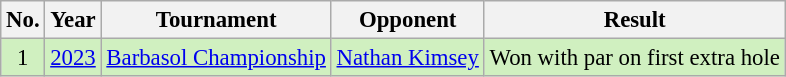<table class="wikitable" style="font-size:95%;">
<tr>
<th>No.</th>
<th>Year</th>
<th>Tournament</th>
<th>Opponent</th>
<th>Result</th>
</tr>
<tr style="background:#D0F0C0;">
<td align=center>1</td>
<td><a href='#'>2023</a></td>
<td><a href='#'>Barbasol Championship</a></td>
<td> <a href='#'>Nathan Kimsey</a></td>
<td>Won with par on first extra hole</td>
</tr>
</table>
